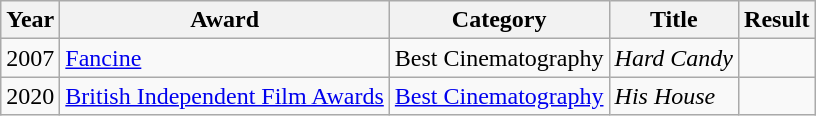<table class="wikitable">
<tr>
<th>Year</th>
<th>Award</th>
<th>Category</th>
<th>Title</th>
<th>Result</th>
</tr>
<tr>
<td>2007</td>
<td><a href='#'>Fancine</a></td>
<td>Best Cinematography</td>
<td><em>Hard Candy</em></td>
<td></td>
</tr>
<tr>
<td>2020</td>
<td><a href='#'>British Independent Film Awards</a></td>
<td><a href='#'>Best Cinematography</a></td>
<td><em>His House</em></td>
<td></td>
</tr>
</table>
